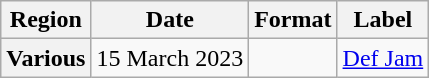<table class="wikitable plainrowheaders">
<tr>
<th scope="col">Region</th>
<th scope="col">Date</th>
<th scope="col">Format</th>
<th scope="col">Label</th>
</tr>
<tr>
<th scope="row">Various</th>
<td>15 March 2023</td>
<td></td>
<td><a href='#'>Def Jam</a></td>
</tr>
</table>
